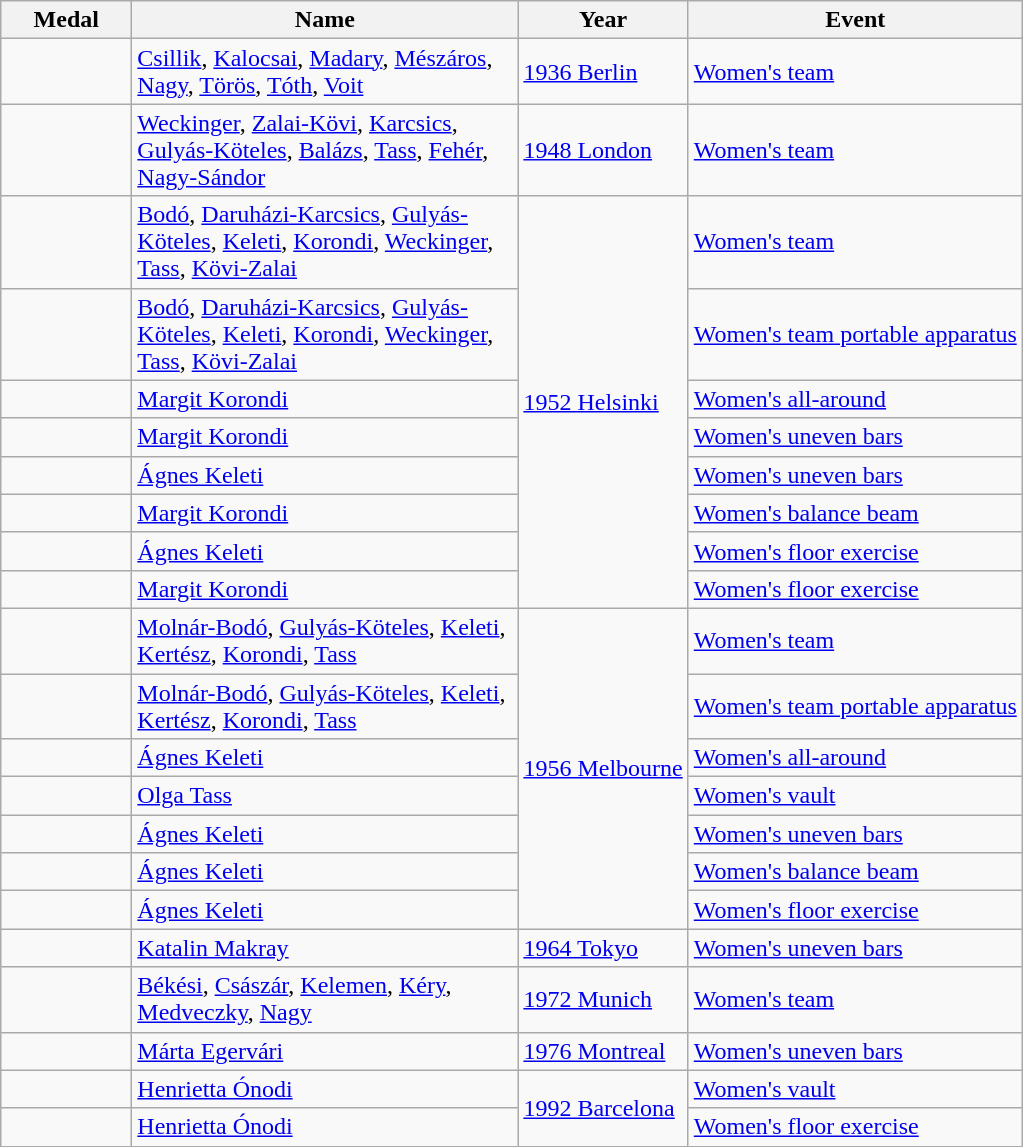<table class="wikitable sortable">
<tr>
<th style="width:5em;">Medal</th>
<th width=250>Name</th>
<th>Year</th>
<th>Event</th>
</tr>
<tr>
<td></td>
<td><a href='#'>Csillik</a>, <a href='#'>Kalocsai</a>, <a href='#'>Madary</a>, <a href='#'>Mészáros</a>, <a href='#'>Nagy</a>, <a href='#'>Törös</a>, <a href='#'>Tóth</a>, <a href='#'>Voit</a></td>
<td> <a href='#'>1936 Berlin</a></td>
<td><a href='#'>Women's team</a></td>
</tr>
<tr>
<td></td>
<td><a href='#'>Weckinger</a>, <a href='#'>Zalai-Kövi</a>, <a href='#'>Karcsics</a>, <a href='#'>Gulyás-Köteles</a>, <a href='#'>Balázs</a>, <a href='#'>Tass</a>, <a href='#'>Fehér</a>, <a href='#'>Nagy-Sándor</a></td>
<td> <a href='#'>1948 London</a></td>
<td><a href='#'>Women's team</a></td>
</tr>
<tr>
<td></td>
<td><a href='#'>Bodó</a>, <a href='#'>Daruházi-Karcsics</a>, <a href='#'>Gulyás-Köteles</a>, <a href='#'>Keleti</a>, <a href='#'>Korondi</a>, <a href='#'>Weckinger</a>, <a href='#'>Tass</a>, <a href='#'>Kövi-Zalai</a></td>
<td rowspan="8"> <a href='#'>1952 Helsinki</a></td>
<td><a href='#'>Women's team</a></td>
</tr>
<tr>
<td></td>
<td><a href='#'>Bodó</a>, <a href='#'>Daruházi-Karcsics</a>, <a href='#'>Gulyás-Köteles</a>, <a href='#'>Keleti</a>, <a href='#'>Korondi</a>, <a href='#'>Weckinger</a>, <a href='#'>Tass</a>, <a href='#'>Kövi-Zalai</a></td>
<td><a href='#'>Women's team portable apparatus</a></td>
</tr>
<tr>
<td></td>
<td><a href='#'>Margit Korondi</a></td>
<td><a href='#'>Women's all-around</a></td>
</tr>
<tr>
<td></td>
<td><a href='#'>Margit Korondi</a></td>
<td><a href='#'>Women's uneven bars</a></td>
</tr>
<tr>
<td></td>
<td><a href='#'>Ágnes Keleti</a></td>
<td><a href='#'>Women's uneven bars</a></td>
</tr>
<tr>
<td></td>
<td><a href='#'>Margit Korondi</a></td>
<td><a href='#'>Women's balance beam</a></td>
</tr>
<tr>
<td></td>
<td><a href='#'>Ágnes Keleti</a></td>
<td><a href='#'>Women's floor exercise</a></td>
</tr>
<tr>
<td></td>
<td><a href='#'>Margit Korondi</a></td>
<td><a href='#'>Women's floor exercise</a></td>
</tr>
<tr>
<td></td>
<td><a href='#'>Molnár-Bodó</a>, <a href='#'>Gulyás-Köteles</a>, <a href='#'>Keleti</a>, <a href='#'>Kertész</a>, <a href='#'>Korondi</a>, <a href='#'>Tass</a></td>
<td rowspan="7"> <a href='#'>1956 Melbourne</a></td>
<td><a href='#'>Women's team</a></td>
</tr>
<tr>
<td></td>
<td><a href='#'>Molnár-Bodó</a>, <a href='#'>Gulyás-Köteles</a>, <a href='#'>Keleti</a>, <a href='#'>Kertész</a>, <a href='#'>Korondi</a>, <a href='#'>Tass</a></td>
<td><a href='#'>Women's team portable apparatus</a></td>
</tr>
<tr>
<td></td>
<td><a href='#'>Ágnes Keleti</a></td>
<td><a href='#'>Women's all-around</a></td>
</tr>
<tr>
<td></td>
<td><a href='#'>Olga Tass</a></td>
<td><a href='#'>Women's vault</a></td>
</tr>
<tr>
<td></td>
<td><a href='#'>Ágnes Keleti</a></td>
<td><a href='#'>Women's uneven bars</a></td>
</tr>
<tr>
<td></td>
<td><a href='#'>Ágnes Keleti</a></td>
<td><a href='#'>Women's balance beam</a></td>
</tr>
<tr>
<td></td>
<td><a href='#'>Ágnes Keleti</a></td>
<td><a href='#'>Women's floor exercise</a></td>
</tr>
<tr>
<td></td>
<td><a href='#'>Katalin Makray</a></td>
<td> <a href='#'>1964 Tokyo</a></td>
<td><a href='#'>Women's uneven bars</a></td>
</tr>
<tr>
<td></td>
<td><a href='#'>Békési</a>, <a href='#'>Császár</a>, <a href='#'>Kelemen</a>, <a href='#'>Kéry</a>, <a href='#'>Medveczky</a>, <a href='#'>Nagy</a></td>
<td> <a href='#'>1972 Munich</a></td>
<td><a href='#'>Women's team</a></td>
</tr>
<tr>
<td></td>
<td><a href='#'>Márta Egervári</a></td>
<td> <a href='#'>1976 Montreal</a></td>
<td><a href='#'>Women's uneven bars</a></td>
</tr>
<tr>
<td></td>
<td><a href='#'>Henrietta Ónodi</a></td>
<td rowspan="2"> <a href='#'>1992 Barcelona</a></td>
<td><a href='#'>Women's vault</a></td>
</tr>
<tr>
<td></td>
<td><a href='#'>Henrietta Ónodi</a></td>
<td><a href='#'>Women's floor exercise</a></td>
</tr>
</table>
